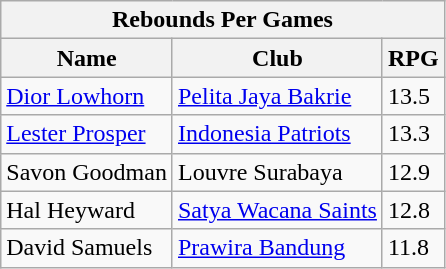<table class="wikitable">
<tr>
<th colspan="4"><strong>Rebounds Per Games</strong></th>
</tr>
<tr>
<th>Name</th>
<th>Club</th>
<th>RPG</th>
</tr>
<tr>
<td> <a href='#'>Dior Lowhorn</a></td>
<td><a href='#'>Pelita Jaya Bakrie</a></td>
<td>13.5</td>
</tr>
<tr>
<td>  <a href='#'>Lester Prosper</a></td>
<td><a href='#'>Indonesia Patriots</a></td>
<td>13.3</td>
</tr>
<tr>
<td> Savon Goodman</td>
<td>Louvre Surabaya</td>
<td>12.9</td>
</tr>
<tr>
<td> Hal Heyward</td>
<td><a href='#'>Satya Wacana Saints</a></td>
<td>12.8</td>
</tr>
<tr>
<td> David Samuels</td>
<td><a href='#'>Prawira Bandung</a></td>
<td>11.8</td>
</tr>
</table>
